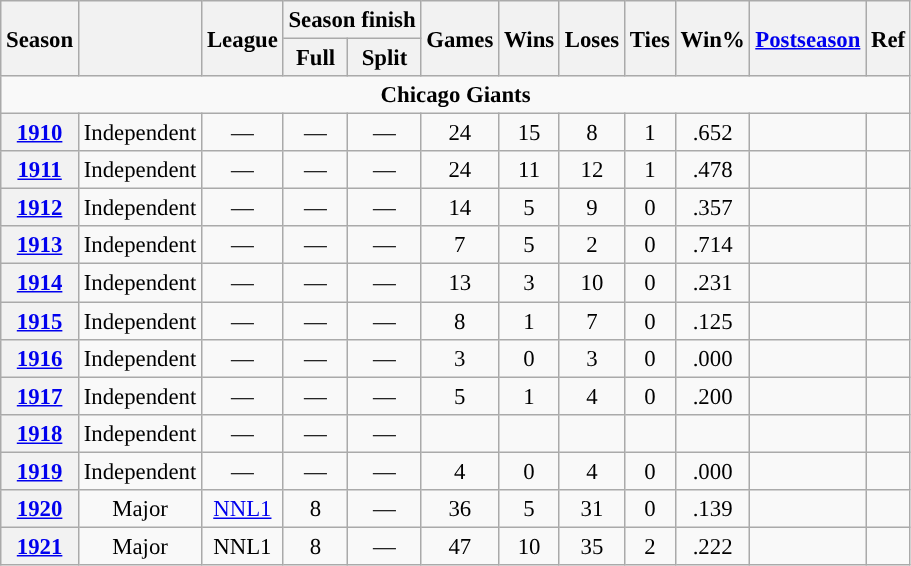<table class="wikitable sortable" style="text-align:center; font-size:95%">
<tr>
<th rowspan="2">Season</th>
<th rowspan="2"></th>
<th rowspan="2">League</th>
<th colspan="2">Season finish</th>
<th rowspan="2">Games</th>
<th rowspan="2">Wins</th>
<th rowspan="2">Loses</th>
<th rowspan="2">Ties</th>
<th rowspan="2">Win%</th>
<th rowspan="2"><a href='#'>Postseason</a></th>
<th rowspan="2">Ref</th>
</tr>
<tr>
<th>Full</th>
<th>Split</th>
</tr>
<tr>
<td align="center" colspan="12"><strong>Chicago Giants</strong></td>
</tr>
<tr>
<th><a href='#'>1910</a></th>
<td>Independent</td>
<td>—</td>
<td>—</td>
<td>—</td>
<td>24</td>
<td>15</td>
<td>8</td>
<td>1</td>
<td>.652</td>
<td></td>
<td></td>
</tr>
<tr>
<th><a href='#'>1911</a></th>
<td>Independent</td>
<td>—</td>
<td>—</td>
<td>—</td>
<td>24</td>
<td>11</td>
<td>12</td>
<td>1</td>
<td>.478</td>
<td></td>
<td></td>
</tr>
<tr>
<th><a href='#'>1912</a></th>
<td>Independent</td>
<td>—</td>
<td>—</td>
<td>—</td>
<td>14</td>
<td>5</td>
<td>9</td>
<td>0</td>
<td>.357</td>
<td></td>
<td></td>
</tr>
<tr>
<th><a href='#'>1913</a></th>
<td>Independent</td>
<td>—</td>
<td>—</td>
<td>—</td>
<td>7</td>
<td>5</td>
<td>2</td>
<td>0</td>
<td>.714</td>
<td></td>
<td></td>
</tr>
<tr>
<th><a href='#'>1914</a></th>
<td>Independent</td>
<td>—</td>
<td>—</td>
<td>—</td>
<td>13</td>
<td>3</td>
<td>10</td>
<td>0</td>
<td>.231</td>
<td></td>
<td></td>
</tr>
<tr>
<th><a href='#'>1915</a></th>
<td>Independent</td>
<td>—</td>
<td>—</td>
<td>—</td>
<td>8</td>
<td>1</td>
<td>7</td>
<td>0</td>
<td>.125</td>
<td></td>
<td></td>
</tr>
<tr>
<th><a href='#'>1916</a></th>
<td>Independent</td>
<td>—</td>
<td>—</td>
<td>—</td>
<td>3</td>
<td>0</td>
<td>3</td>
<td>0</td>
<td>.000</td>
<td></td>
<td></td>
</tr>
<tr>
<th><a href='#'>1917</a></th>
<td>Independent</td>
<td>—</td>
<td>—</td>
<td>—</td>
<td>5</td>
<td>1</td>
<td>4</td>
<td>0</td>
<td>.200</td>
<td></td>
<td></td>
</tr>
<tr>
<th><a href='#'>1918</a></th>
<td>Independent</td>
<td>—</td>
<td>—</td>
<td>—</td>
<td></td>
<td></td>
<td></td>
<td></td>
<td></td>
<td></td>
<td></td>
</tr>
<tr>
<th><a href='#'>1919</a></th>
<td>Independent</td>
<td>—</td>
<td>—</td>
<td>—</td>
<td>4</td>
<td>0</td>
<td>4</td>
<td>0</td>
<td>.000</td>
<td></td>
<td></td>
</tr>
<tr>
<th><a href='#'>1920</a></th>
<td>Major</td>
<td><a href='#'>NNL1</a></td>
<td>8</td>
<td>—</td>
<td>36</td>
<td>5</td>
<td>31</td>
<td>0</td>
<td>.139</td>
<td></td>
<td></td>
</tr>
<tr>
<th><a href='#'>1921</a></th>
<td>Major</td>
<td>NNL1</td>
<td>8</td>
<td>—</td>
<td>47</td>
<td>10</td>
<td>35</td>
<td>2</td>
<td>.222</td>
<td></td>
<td></td>
</tr>
</table>
